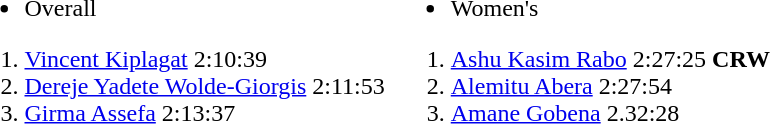<table>
<tr>
<td valign=top><br><ul><li>Overall</li></ul><ol><li> <a href='#'>Vincent Kiplagat</a> 2:10:39</li><li> <a href='#'>Dereje Yadete Wolde-Giorgis</a> 2:11:53</li><li> <a href='#'>Girma Assefa</a> 2:13:37</li></ol></td>
<td valign=top><br><ul><li>Women's</li></ul><ol><li> <a href='#'>Ashu Kasim Rabo</a> 2:27:25 <strong>CRW</strong></li><li> <a href='#'>Alemitu Abera</a> 2:27:54</li><li> <a href='#'>Amane Gobena</a> 2.32:28</li></ol></td>
</tr>
</table>
